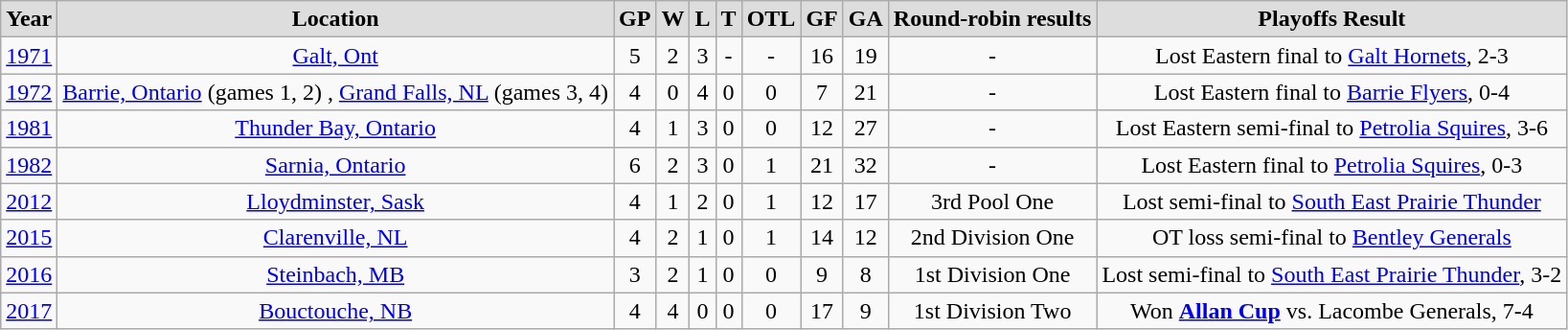<table class="wikitable">
<tr align="center"  bgcolor="#dddddd">
<td><strong>Year</strong></td>
<td><strong>Location</strong></td>
<td><strong>GP</strong></td>
<td><strong>W</strong></td>
<td><strong>L</strong></td>
<td><strong>T</strong></td>
<td><strong>OTL</strong></td>
<td><strong>GF</strong></td>
<td><strong>GA</strong></td>
<td><strong>Round-robin results</strong></td>
<td><strong>Playoffs Result</strong></td>
</tr>
<tr align="center">
<td><a href='#'>1971</a></td>
<td><a href='#'>Galt, Ont</a></td>
<td>5</td>
<td>2</td>
<td>3</td>
<td>-</td>
<td>-</td>
<td>16</td>
<td>19</td>
<td>-</td>
<td>Lost Eastern final to <a href='#'>Galt Hornets</a>, 2-3</td>
</tr>
<tr align="center">
<td><a href='#'>1972</a></td>
<td><a href='#'>Barrie, Ontario</a> (games 1, 2) , <a href='#'>Grand Falls, NL</a> (games 3, 4)</td>
<td>4</td>
<td>0</td>
<td>4</td>
<td>0</td>
<td>0</td>
<td>7</td>
<td>21</td>
<td>-</td>
<td>Lost Eastern final to <a href='#'>Barrie Flyers</a>, 0-4</td>
</tr>
<tr align="center">
<td><a href='#'>1981</a></td>
<td><a href='#'>Thunder Bay, Ontario</a></td>
<td>4</td>
<td>1</td>
<td>3</td>
<td>0</td>
<td>0</td>
<td>12</td>
<td>27</td>
<td>-</td>
<td>Lost Eastern semi-final to <a href='#'>Petrolia Squires</a>, 3-6</td>
</tr>
<tr align="center">
<td><a href='#'>1982</a></td>
<td><a href='#'>Sarnia, Ontario</a></td>
<td>6</td>
<td>2</td>
<td>3</td>
<td>0</td>
<td>1</td>
<td>21</td>
<td>32</td>
<td>-</td>
<td>Lost Eastern final to <a href='#'>Petrolia Squires</a>, 0-3</td>
</tr>
<tr align="center">
<td><a href='#'>2012</a></td>
<td><a href='#'>Lloydminster, Sask</a></td>
<td>4</td>
<td>1</td>
<td>2</td>
<td>0</td>
<td>1</td>
<td>12</td>
<td>17</td>
<td>3rd Pool One</td>
<td>Lost semi-final to <a href='#'>South East Prairie Thunder</a></td>
</tr>
<tr align="center">
<td><a href='#'>2015</a></td>
<td><a href='#'>Clarenville, NL</a></td>
<td>4</td>
<td>2</td>
<td>1</td>
<td>0</td>
<td>1</td>
<td>14</td>
<td>12</td>
<td>2nd Division One</td>
<td>OT loss semi-final to <a href='#'>Bentley Generals</a></td>
</tr>
<tr align="center">
<td><a href='#'>2016</a></td>
<td><a href='#'>Steinbach, MB</a></td>
<td>3</td>
<td>2</td>
<td>1</td>
<td>0</td>
<td>0</td>
<td>9</td>
<td>8</td>
<td>1st Division One</td>
<td>Lost semi-final to <a href='#'>South East Prairie Thunder</a>, 3-2</td>
</tr>
<tr align="center">
<td><a href='#'>2017</a></td>
<td><a href='#'>Bouctouche, NB</a></td>
<td>4</td>
<td>4</td>
<td>0</td>
<td>0</td>
<td>0</td>
<td>17</td>
<td>9</td>
<td>1st Division Two</td>
<td>Won <strong><a href='#'>Allan Cup</a></strong> vs. Lacombe Generals, 7-4</td>
</tr>
</table>
